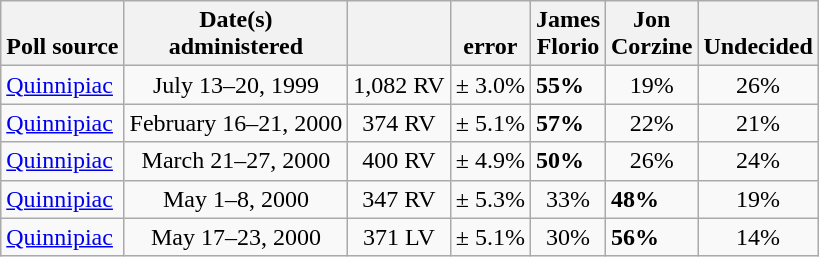<table class="wikitable">
<tr valign= bottom>
<th>Poll source</th>
<th>Date(s)<br>administered</th>
<th></th>
<th><br>error</th>
<th>James<br>Florio</th>
<th>Jon<br>Corzine</th>
<th>Undecided</th>
</tr>
<tr>
<td><a href='#'>Quinnipiac</a></td>
<td align=center>July 13–20, 1999</td>
<td align=center>1,082 RV</td>
<td align=center>± 3.0%</td>
<td><strong>55%</strong></td>
<td align=center>19%</td>
<td align=center>26%</td>
</tr>
<tr>
<td><a href='#'>Quinnipiac</a></td>
<td align=center>February 16–21, 2000</td>
<td align=center>374 RV</td>
<td align=center>± 5.1%</td>
<td><strong>57%</strong></td>
<td align=center>22%</td>
<td align=center>21%</td>
</tr>
<tr>
<td><a href='#'>Quinnipiac</a></td>
<td align=center>March 21–27, 2000</td>
<td align=center>400 RV</td>
<td align=center>± 4.9%</td>
<td><strong>50%</strong></td>
<td align=center>26%</td>
<td align=center>24%</td>
</tr>
<tr>
<td><a href='#'>Quinnipiac</a></td>
<td align=center>May 1–8, 2000</td>
<td align=center>347 RV</td>
<td align=center>± 5.3%</td>
<td align=center>33%</td>
<td><strong>48%</strong></td>
<td align=center>19%</td>
</tr>
<tr>
<td><a href='#'>Quinnipiac</a></td>
<td align=center>May 17–23, 2000</td>
<td align=center>371 LV</td>
<td align=center>± 5.1%</td>
<td align=center>30%</td>
<td><strong>56%</strong></td>
<td align=center>14%</td>
</tr>
</table>
